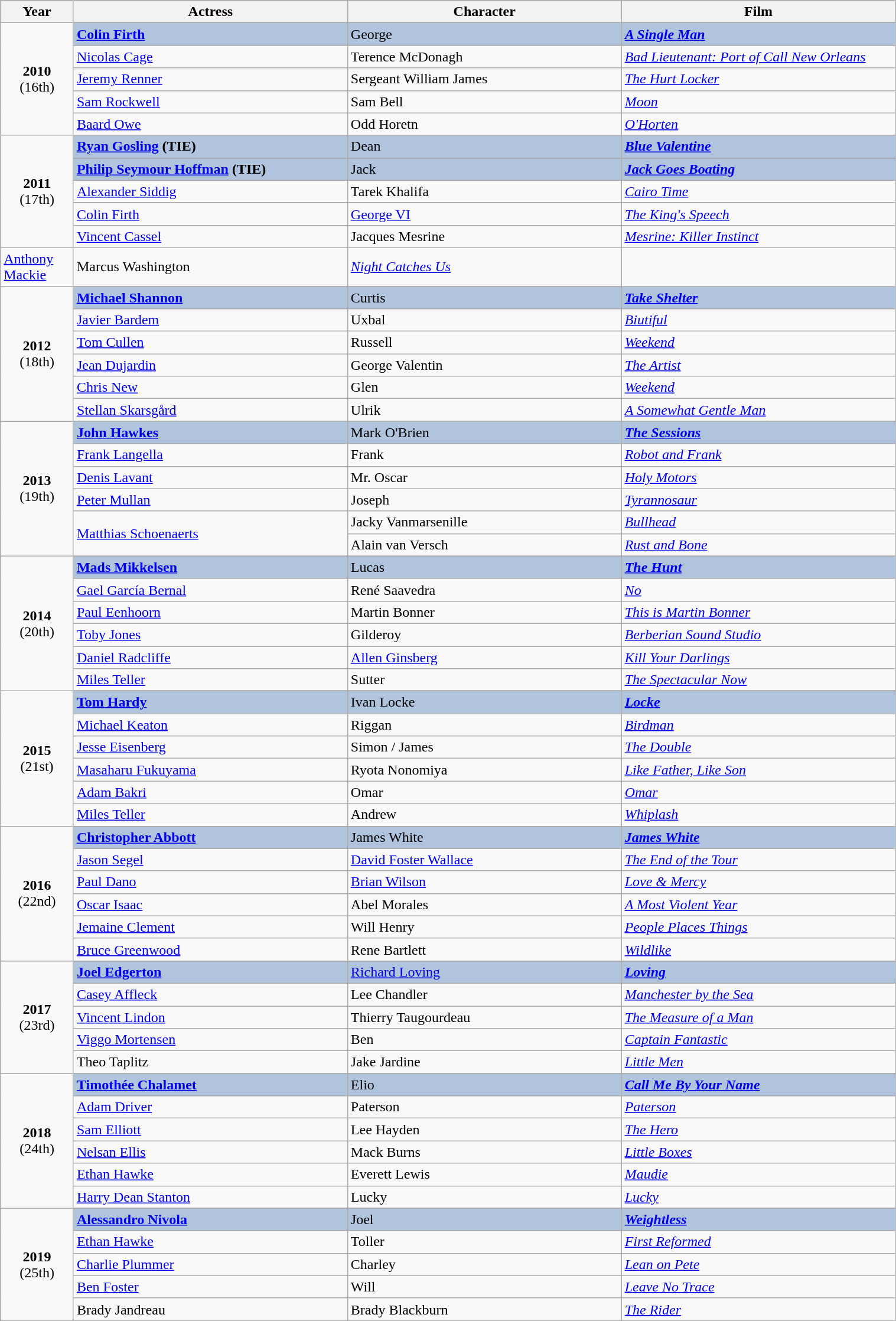<table class="wikitable" style="width:80%">
<tr style="background:#bebebe;">
<th style="width:8%;">Year</th>
<th style="width:30%;">Actress</th>
<th style="width:30%;">Character</th>
<th style="width:30%;">Film</th>
</tr>
<tr>
<td rowspan=6 style="text-align:center"><strong>2010</strong><br>(16th)</td>
</tr>
<tr style="background:#B0C4DE;">
<td><strong><a href='#'>Colin Firth</a></strong></td>
<td>George</td>
<td><strong><em><a href='#'>A Single Man</a></em></strong></td>
</tr>
<tr>
<td><a href='#'>Nicolas Cage</a></td>
<td>Terence McDonagh</td>
<td><em><a href='#'>Bad Lieutenant: Port of Call New Orleans</a></em></td>
</tr>
<tr>
<td><a href='#'>Jeremy Renner</a></td>
<td>Sergeant William James</td>
<td><em><a href='#'>The Hurt Locker</a></em></td>
</tr>
<tr>
<td><a href='#'>Sam Rockwell</a></td>
<td>Sam Bell</td>
<td><a href='#'><em>Moon</em></a></td>
</tr>
<tr>
<td><a href='#'>Baard Owe</a></td>
<td>Odd Horetn</td>
<td><a href='#'><em>O'Horten</em></a></td>
</tr>
<tr>
<td rowspan=7 style="text-align:center"><strong>2011</strong><br>(17th)</td>
</tr>
<tr style="background:#B0C4DE;">
<td><strong><a href='#'>Ryan Gosling</a></strong> <strong>(TIE)</strong></td>
<td>Dean</td>
<td><strong><a href='#'><em>Blue Valentine</em></a></strong></td>
</tr>
<tr>
</tr>
<tr style="background:#B0C4DE;">
<td><strong><a href='#'>Philip Seymour Hoffman</a></strong> <strong>(TIE)</strong></td>
<td>Jack</td>
<td><strong><em><a href='#'>Jack Goes Boating</a></em></strong></td>
</tr>
<tr>
<td><a href='#'>Alexander Siddig</a></td>
<td>Tarek Khalifa</td>
<td><em><a href='#'>Cairo Time</a></em></td>
</tr>
<tr>
<td><a href='#'>Colin Firth</a></td>
<td><a href='#'>George VI</a></td>
<td><em><a href='#'>The King's Speech</a></em></td>
</tr>
<tr>
<td><a href='#'>Vincent Cassel</a></td>
<td>Jacques Mesrine</td>
<td><a href='#'><em>Mesrine: Killer Instinct</em></a></td>
</tr>
<tr>
<td><a href='#'>Anthony Mackie</a></td>
<td>Marcus Washington</td>
<td><em><a href='#'>Night Catches Us</a></em></td>
</tr>
<tr>
<td rowspan=7 style="text-align:center"><strong>2012</strong><br>(18th)</td>
</tr>
<tr style="background:#B0C4DE;">
<td><strong><a href='#'>Michael Shannon</a></strong></td>
<td>Curtis</td>
<td><strong><em><a href='#'>Take Shelter</a></em></strong></td>
</tr>
<tr>
<td><a href='#'>Javier Bardem</a></td>
<td>Uxbal</td>
<td><em><a href='#'>Biutiful</a></em></td>
</tr>
<tr>
<td><a href='#'>Tom Cullen</a></td>
<td>Russell</td>
<td><a href='#'><em>Weekend</em></a></td>
</tr>
<tr>
<td><a href='#'>Jean Dujardin</a></td>
<td>George Valentin</td>
<td><a href='#'><em>The Artist</em></a></td>
</tr>
<tr>
<td><a href='#'>Chris New</a></td>
<td>Glen</td>
<td><a href='#'><em>Weekend</em></a></td>
</tr>
<tr>
<td><a href='#'>Stellan Skarsgård</a></td>
<td>Ulrik</td>
<td><em><a href='#'>A Somewhat Gentle Man</a></em></td>
</tr>
<tr>
<td rowspan=7 style="text-align:center"><strong>2013</strong><br>(19th)</td>
</tr>
<tr style="background:#B0C4DE;">
<td><strong><a href='#'>John Hawkes</a></strong></td>
<td>Mark O'Brien</td>
<td><strong><a href='#'><em>The Sessions</em></a></strong></td>
</tr>
<tr>
<td><a href='#'>Frank Langella</a></td>
<td>Frank</td>
<td><a href='#'><em>Robot and Frank</em></a></td>
</tr>
<tr>
<td><a href='#'>Denis Lavant</a></td>
<td>Mr. Oscar</td>
<td><em><a href='#'>Holy Motors</a></em></td>
</tr>
<tr>
<td><a href='#'>Peter Mullan</a></td>
<td>Joseph</td>
<td><a href='#'><em>Tyrannosaur</em></a></td>
</tr>
<tr>
<td rowspan="2"><a href='#'>Matthias Schoenaerts</a></td>
<td>Jacky Vanmarsenille</td>
<td><a href='#'><em>Bullhead</em></a></td>
</tr>
<tr>
<td>Alain van Versch</td>
<td><em><a href='#'>Rust and Bone</a></em></td>
</tr>
<tr>
<td rowspan=7 style="text-align:center"><strong>2014</strong><br>(20th)</td>
</tr>
<tr style="background:#B0C4DE;">
<td><strong><a href='#'>Mads Mikkelsen</a></strong></td>
<td>Lucas</td>
<td><strong><a href='#'><em>The Hunt</em></a></strong></td>
</tr>
<tr>
<td><a href='#'>Gael García Bernal</a></td>
<td>René Saavedra</td>
<td><a href='#'><em>No</em></a></td>
</tr>
<tr>
<td><a href='#'>Paul Eenhoorn</a></td>
<td>Martin Bonner</td>
<td><a href='#'><em>This is Martin Bonner</em></a></td>
</tr>
<tr>
<td><a href='#'>Toby Jones</a></td>
<td>Gilderoy</td>
<td><em><a href='#'>Berberian Sound Studio</a></em></td>
</tr>
<tr>
<td><a href='#'>Daniel Radcliffe</a></td>
<td><a href='#'>Allen Ginsberg</a></td>
<td><a href='#'><em>Kill Your Darlings</em></a></td>
</tr>
<tr>
<td><a href='#'>Miles Teller</a></td>
<td>Sutter</td>
<td><em><a href='#'>The Spectacular Now</a></em></td>
</tr>
<tr>
<td rowspan=7 style="text-align:center"><strong>2015</strong><br>(21st)</td>
</tr>
<tr style="background:#B0C4DE;">
<td><strong><a href='#'>Tom Hardy</a></strong></td>
<td>Ivan Locke</td>
<td><strong><a href='#'><em>Locke</em></a></strong></td>
</tr>
<tr>
<td><a href='#'>Michael Keaton</a></td>
<td>Riggan</td>
<td><a href='#'><em>Birdman</em></a></td>
</tr>
<tr>
<td><a href='#'>Jesse Eisenberg</a></td>
<td>Simon / James</td>
<td><a href='#'><em>The Double</em></a></td>
</tr>
<tr>
<td><a href='#'>Masaharu Fukuyama</a></td>
<td>Ryota Nonomiya</td>
<td><a href='#'><em>Like Father, Like Son</em></a></td>
</tr>
<tr>
<td><a href='#'>Adam Bakri</a></td>
<td>Omar</td>
<td><a href='#'><em>Omar</em></a></td>
</tr>
<tr>
<td><a href='#'>Miles Teller</a></td>
<td>Andrew</td>
<td><a href='#'><em>Whiplash</em></a></td>
</tr>
<tr>
<td rowspan=7 style="text-align:center"><strong>2016</strong><br>(22nd)</td>
</tr>
<tr style="background:#B0C4DE;">
<td><strong><a href='#'>Christopher Abbott</a></strong></td>
<td>James White</td>
<td><strong><a href='#'><em>James White</em></a></strong></td>
</tr>
<tr>
<td><a href='#'>Jason Segel</a></td>
<td><a href='#'>David Foster Wallace</a></td>
<td><em><a href='#'>The End of the Tour</a></em></td>
</tr>
<tr>
<td><a href='#'>Paul Dano</a></td>
<td><a href='#'>Brian Wilson</a></td>
<td><a href='#'><em>Love & Mercy</em></a></td>
</tr>
<tr>
<td><a href='#'>Oscar Isaac</a></td>
<td>Abel Morales</td>
<td><em><a href='#'>A Most Violent Year</a></em></td>
</tr>
<tr>
<td><a href='#'>Jemaine Clement</a></td>
<td>Will Henry</td>
<td><em><a href='#'>People Places Things</a></em></td>
</tr>
<tr>
<td><a href='#'>Bruce Greenwood</a></td>
<td>Rene Bartlett</td>
<td><em><a href='#'>Wildlike</a></em></td>
</tr>
<tr>
<td rowspan=6 style="text-align:center"><strong>2017</strong><br>(23rd)</td>
</tr>
<tr style="background:#B0C4DE;">
<td><strong><a href='#'>Joel Edgerton</a></strong></td>
<td><a href='#'>Richard Loving</a></td>
<td><strong><a href='#'><em>Loving</em></a></strong></td>
</tr>
<tr>
<td><a href='#'>Casey Affleck</a></td>
<td>Lee Chandler</td>
<td><a href='#'><em>Manchester by the Sea</em></a></td>
</tr>
<tr>
<td><a href='#'>Vincent Lindon</a></td>
<td>Thierry Taugourdeau</td>
<td><a href='#'><em>The Measure of a Man</em></a></td>
</tr>
<tr>
<td><a href='#'>Viggo Mortensen</a></td>
<td>Ben</td>
<td><a href='#'><em>Captain Fantastic</em></a></td>
</tr>
<tr>
<td>Theo Taplitz</td>
<td>Jake Jardine</td>
<td><a href='#'><em>Little Men</em></a></td>
</tr>
<tr>
<td rowspan=7 style="text-align:center"><strong>2018</strong><br>(24th)</td>
</tr>
<tr style="background:#B0C4DE;">
<td><strong><a href='#'>Timothée Chalamet</a></strong></td>
<td>Elio</td>
<td><strong><a href='#'><em>Call Me By Your Name</em></a></strong></td>
</tr>
<tr>
<td><a href='#'>Adam Driver</a></td>
<td>Paterson</td>
<td><a href='#'><em>Paterson</em></a></td>
</tr>
<tr>
<td><a href='#'>Sam Elliott</a></td>
<td>Lee Hayden</td>
<td><a href='#'><em>The Hero</em></a></td>
</tr>
<tr>
<td><a href='#'>Nelsan Ellis</a></td>
<td>Mack Burns</td>
<td><a href='#'><em>Little Boxes</em></a></td>
</tr>
<tr>
<td><a href='#'>Ethan Hawke</a></td>
<td>Everett Lewis</td>
<td><a href='#'><em>Maudie</em></a></td>
</tr>
<tr>
<td><a href='#'>Harry Dean Stanton</a></td>
<td>Lucky</td>
<td><a href='#'><em>Lucky</em></a></td>
</tr>
<tr>
<td rowspan=6 style="text-align:center"><strong>2019</strong><br>(25th)</td>
</tr>
<tr style="background:#B0C4DE;">
<td><strong><a href='#'>Alessandro Nivola</a></strong></td>
<td>Joel</td>
<td><strong><a href='#'><em>Weightless</em></a></strong></td>
</tr>
<tr>
<td><a href='#'>Ethan Hawke</a></td>
<td>Toller</td>
<td><em><a href='#'>First Reformed</a></em></td>
</tr>
<tr>
<td><a href='#'>Charlie Plummer</a></td>
<td>Charley</td>
<td><em><a href='#'>Lean on Pete</a></em></td>
</tr>
<tr>
<td><a href='#'>Ben Foster</a></td>
<td>Will</td>
<td><a href='#'><em>Leave No Trace</em></a></td>
</tr>
<tr>
<td>Brady Jandreau</td>
<td>Brady Blackburn</td>
<td><a href='#'><em>The Rider</em></a></td>
</tr>
</table>
